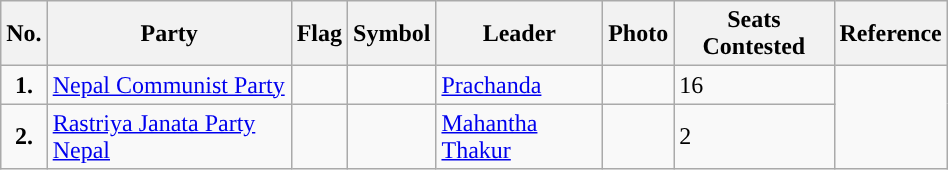<table class="wikitable" width="50%">
<tr>
<th>No.</th>
<th>Party</th>
<th>Flag</th>
<th>Symbol</th>
<th>Leader</th>
<th>Photo</th>
<th>Seats Contested</th>
<th>Reference</th>
</tr>
<tr>
<td style="text-align:center; background:"><strong>1.</strong></td>
<td><a href='#'>Nepal Communist Party</a></td>
<td></td>
<td></td>
<td><a href='#'>Prachanda</a></td>
<td></td>
<td>16</td>
<td rowspan="2"></td>
</tr>
<tr>
<td style="text-align:center; background:"><strong>2.</strong></td>
<td><a href='#'>Rastriya Janata Party Nepal</a></td>
<td></td>
<td></td>
<td><a href='#'>Mahantha Thakur</a></td>
<td></td>
<td>2</td>
</tr>
</table>
